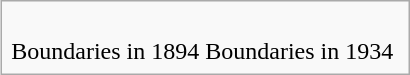<table class="infobox">
<tr>
<td style="text-align:center"><br>Boundaries in 1894</td>
<td style="text-align:center"><br>Boundaries in 1934</td>
<td></td>
</tr>
</table>
